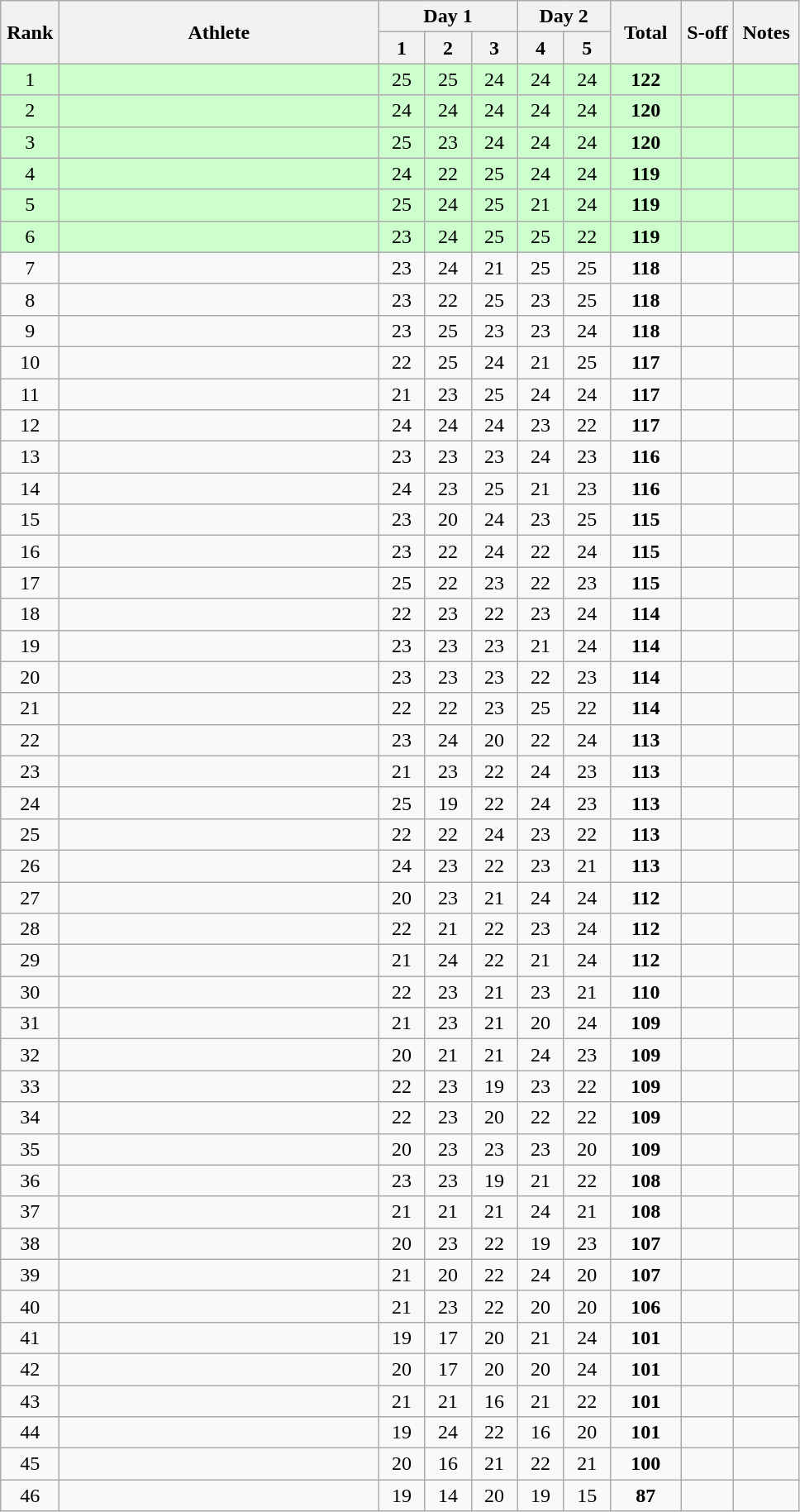<table class="wikitable" style="text-align:center">
<tr>
<th rowspan=2 width=40>Rank</th>
<th rowspan=2 width=250>Athlete</th>
<th colspan=3>Day 1</th>
<th colspan=2>Day 2</th>
<th rowspan=2 width=50>Total</th>
<th rowspan=2 width=35>S-off</th>
<th rowspan=2 width=45>Notes</th>
</tr>
<tr>
<th width=30>1</th>
<th width=30>2</th>
<th width=30>3</th>
<th width=30>4</th>
<th width=30>5</th>
</tr>
<tr bgcolor=ccffcc>
<td>1</td>
<td align=left></td>
<td>25</td>
<td>25</td>
<td>24</td>
<td>24</td>
<td>24</td>
<td><strong>122</strong></td>
<td></td>
<td></td>
</tr>
<tr bgcolor=ccffcc>
<td>2</td>
<td align=left></td>
<td>24</td>
<td>24</td>
<td>24</td>
<td>24</td>
<td>24</td>
<td><strong>120</strong></td>
<td></td>
<td></td>
</tr>
<tr bgcolor=ccffcc>
<td>3</td>
<td align=left></td>
<td>25</td>
<td>23</td>
<td>24</td>
<td>24</td>
<td>24</td>
<td><strong>120</strong></td>
<td></td>
<td></td>
</tr>
<tr bgcolor=ccffcc>
<td>4</td>
<td align=left></td>
<td>24</td>
<td>22</td>
<td>25</td>
<td>24</td>
<td>24</td>
<td><strong>119</strong></td>
<td></td>
<td></td>
</tr>
<tr bgcolor=ccffcc>
<td>5</td>
<td align=left></td>
<td>25</td>
<td>24</td>
<td>25</td>
<td>21</td>
<td>24</td>
<td><strong>119</strong></td>
<td></td>
<td></td>
</tr>
<tr bgcolor=ccffcc>
<td>6</td>
<td align=left></td>
<td>23</td>
<td>24</td>
<td>25</td>
<td>25</td>
<td>22</td>
<td><strong>119</strong></td>
<td></td>
<td></td>
</tr>
<tr>
<td>7</td>
<td align=left></td>
<td>23</td>
<td>24</td>
<td>21</td>
<td>25</td>
<td>25</td>
<td><strong>118</strong></td>
<td></td>
<td></td>
</tr>
<tr>
<td>8</td>
<td align=left></td>
<td>23</td>
<td>22</td>
<td>25</td>
<td>23</td>
<td>25</td>
<td><strong>118</strong></td>
<td></td>
<td></td>
</tr>
<tr>
<td>9</td>
<td align=left></td>
<td>23</td>
<td>25</td>
<td>23</td>
<td>23</td>
<td>24</td>
<td><strong>118</strong></td>
<td></td>
<td></td>
</tr>
<tr>
<td>10</td>
<td align=left></td>
<td>22</td>
<td>25</td>
<td>24</td>
<td>21</td>
<td>25</td>
<td><strong>117</strong></td>
<td></td>
<td></td>
</tr>
<tr>
<td>11</td>
<td align=left></td>
<td>21</td>
<td>23</td>
<td>25</td>
<td>24</td>
<td>24</td>
<td><strong>117</strong></td>
<td></td>
<td></td>
</tr>
<tr>
<td>12</td>
<td align=left></td>
<td>24</td>
<td>24</td>
<td>24</td>
<td>23</td>
<td>22</td>
<td><strong>117</strong></td>
<td></td>
<td></td>
</tr>
<tr>
<td>13</td>
<td align=left></td>
<td>23</td>
<td>23</td>
<td>23</td>
<td>24</td>
<td>23</td>
<td><strong>116</strong></td>
<td></td>
<td></td>
</tr>
<tr>
<td>14</td>
<td align=left></td>
<td>24</td>
<td>23</td>
<td>25</td>
<td>21</td>
<td>23</td>
<td><strong>116</strong></td>
<td></td>
<td></td>
</tr>
<tr>
<td>15</td>
<td align=left></td>
<td>23</td>
<td>20</td>
<td>24</td>
<td>23</td>
<td>25</td>
<td><strong>115</strong></td>
<td></td>
<td></td>
</tr>
<tr>
<td>16</td>
<td align=left></td>
<td>23</td>
<td>22</td>
<td>24</td>
<td>22</td>
<td>24</td>
<td><strong>115</strong></td>
<td></td>
<td></td>
</tr>
<tr>
<td>17</td>
<td align=left></td>
<td>25</td>
<td>22</td>
<td>23</td>
<td>22</td>
<td>23</td>
<td><strong>115</strong></td>
<td></td>
<td></td>
</tr>
<tr>
<td>18</td>
<td align=left></td>
<td>22</td>
<td>23</td>
<td>22</td>
<td>23</td>
<td>24</td>
<td><strong>114</strong></td>
<td></td>
<td></td>
</tr>
<tr>
<td>19</td>
<td align=left></td>
<td>23</td>
<td>23</td>
<td>23</td>
<td>21</td>
<td>24</td>
<td><strong>114</strong></td>
<td></td>
<td></td>
</tr>
<tr>
<td>20</td>
<td align=left></td>
<td>23</td>
<td>23</td>
<td>23</td>
<td>22</td>
<td>23</td>
<td><strong>114</strong></td>
<td></td>
<td></td>
</tr>
<tr>
<td>21</td>
<td align=left></td>
<td>22</td>
<td>22</td>
<td>23</td>
<td>25</td>
<td>22</td>
<td><strong>114</strong></td>
<td></td>
<td></td>
</tr>
<tr>
<td>22</td>
<td align=left></td>
<td>23</td>
<td>24</td>
<td>20</td>
<td>22</td>
<td>24</td>
<td><strong>113</strong></td>
<td></td>
<td></td>
</tr>
<tr>
<td>23</td>
<td align=left></td>
<td>21</td>
<td>23</td>
<td>22</td>
<td>24</td>
<td>23</td>
<td><strong>113</strong></td>
<td></td>
<td></td>
</tr>
<tr>
<td>24</td>
<td align=left></td>
<td>25</td>
<td>19</td>
<td>22</td>
<td>24</td>
<td>23</td>
<td><strong>113</strong></td>
<td></td>
<td></td>
</tr>
<tr>
<td>25</td>
<td align=left></td>
<td>22</td>
<td>22</td>
<td>24</td>
<td>23</td>
<td>22</td>
<td><strong>113</strong></td>
<td></td>
<td></td>
</tr>
<tr>
<td>26</td>
<td align=left></td>
<td>24</td>
<td>23</td>
<td>22</td>
<td>23</td>
<td>21</td>
<td><strong>113</strong></td>
<td></td>
<td></td>
</tr>
<tr>
<td>27</td>
<td align=left></td>
<td>20</td>
<td>23</td>
<td>21</td>
<td>24</td>
<td>24</td>
<td><strong>112</strong></td>
<td></td>
<td></td>
</tr>
<tr>
<td>28</td>
<td align=left></td>
<td>22</td>
<td>21</td>
<td>22</td>
<td>23</td>
<td>24</td>
<td><strong>112</strong></td>
<td></td>
<td></td>
</tr>
<tr>
<td>29</td>
<td align=left></td>
<td>21</td>
<td>24</td>
<td>22</td>
<td>21</td>
<td>24</td>
<td><strong>112</strong></td>
<td></td>
<td></td>
</tr>
<tr>
<td>30</td>
<td align=left></td>
<td>22</td>
<td>23</td>
<td>21</td>
<td>23</td>
<td>21</td>
<td><strong>110</strong></td>
<td></td>
<td></td>
</tr>
<tr>
<td>31</td>
<td align=left></td>
<td>21</td>
<td>23</td>
<td>21</td>
<td>20</td>
<td>24</td>
<td><strong>109</strong></td>
<td></td>
<td></td>
</tr>
<tr>
<td>32</td>
<td align=left></td>
<td>20</td>
<td>21</td>
<td>21</td>
<td>24</td>
<td>23</td>
<td><strong>109</strong></td>
<td></td>
<td></td>
</tr>
<tr>
<td>33</td>
<td align=left></td>
<td>22</td>
<td>23</td>
<td>19</td>
<td>23</td>
<td>22</td>
<td><strong>109</strong></td>
<td></td>
<td></td>
</tr>
<tr>
<td>34</td>
<td align=left></td>
<td>22</td>
<td>23</td>
<td>20</td>
<td>22</td>
<td>22</td>
<td><strong>109</strong></td>
<td></td>
<td></td>
</tr>
<tr>
<td>35</td>
<td align=left></td>
<td>20</td>
<td>23</td>
<td>23</td>
<td>23</td>
<td>20</td>
<td><strong>109</strong></td>
<td></td>
<td></td>
</tr>
<tr>
<td>36</td>
<td align=left></td>
<td>23</td>
<td>23</td>
<td>19</td>
<td>21</td>
<td>22</td>
<td><strong>108</strong></td>
<td></td>
<td></td>
</tr>
<tr>
<td>37</td>
<td align=left></td>
<td>21</td>
<td>21</td>
<td>21</td>
<td>24</td>
<td>21</td>
<td><strong>108</strong></td>
<td></td>
<td></td>
</tr>
<tr>
<td>38</td>
<td align=left></td>
<td>20</td>
<td>23</td>
<td>22</td>
<td>19</td>
<td>23</td>
<td><strong>107</strong></td>
<td></td>
<td></td>
</tr>
<tr>
<td>39</td>
<td align=left></td>
<td>21</td>
<td>20</td>
<td>22</td>
<td>24</td>
<td>20</td>
<td><strong>107</strong></td>
<td></td>
<td></td>
</tr>
<tr>
<td>40</td>
<td align=left></td>
<td>21</td>
<td>23</td>
<td>22</td>
<td>20</td>
<td>20</td>
<td><strong>106</strong></td>
<td></td>
<td></td>
</tr>
<tr>
<td>41</td>
<td align=left></td>
<td>19</td>
<td>17</td>
<td>20</td>
<td>21</td>
<td>24</td>
<td><strong>101</strong></td>
<td></td>
<td></td>
</tr>
<tr>
<td>42</td>
<td align=left></td>
<td>20</td>
<td>17</td>
<td>20</td>
<td>20</td>
<td>24</td>
<td><strong>101</strong></td>
<td></td>
<td></td>
</tr>
<tr>
<td>43</td>
<td align=left></td>
<td>21</td>
<td>21</td>
<td>16</td>
<td>21</td>
<td>22</td>
<td><strong>101</strong></td>
<td></td>
<td></td>
</tr>
<tr>
<td>44</td>
<td align=left></td>
<td>19</td>
<td>24</td>
<td>22</td>
<td>16</td>
<td>20</td>
<td><strong>101</strong></td>
<td></td>
<td></td>
</tr>
<tr>
<td>45</td>
<td align=left></td>
<td>20</td>
<td>16</td>
<td>21</td>
<td>22</td>
<td>21</td>
<td><strong>100</strong></td>
<td></td>
<td></td>
</tr>
<tr>
<td>46</td>
<td align=left></td>
<td>19</td>
<td>14</td>
<td>20</td>
<td>19</td>
<td>15</td>
<td><strong>87</strong></td>
<td></td>
<td></td>
</tr>
</table>
